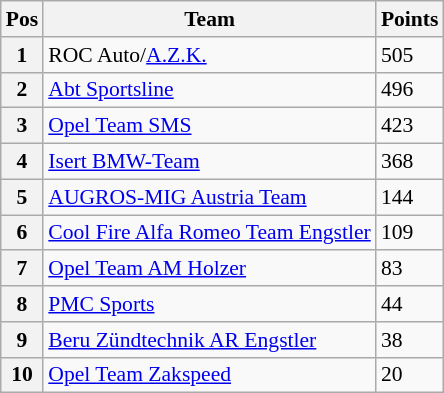<table class="wikitable" style="font-size: 90%">
<tr>
<th>Pos</th>
<th>Team</th>
<th>Points</th>
</tr>
<tr>
<th>1</th>
<td> ROC Auto/<a href='#'>A.Z.K.</a></td>
<td>505</td>
</tr>
<tr>
<th>2</th>
<td> <a href='#'>Abt Sportsline</a></td>
<td>496</td>
</tr>
<tr>
<th>3</th>
<td> <a href='#'>Opel Team SMS</a></td>
<td>423</td>
</tr>
<tr>
<th>4</th>
<td> <a href='#'>Isert BMW-Team</a></td>
<td>368</td>
</tr>
<tr>
<th>5</th>
<td> <a href='#'>AUGROS-MIG Austria Team</a></td>
<td>144</td>
</tr>
<tr>
<th>6</th>
<td> <a href='#'>Cool Fire Alfa Romeo Team Engstler</a></td>
<td>109</td>
</tr>
<tr>
<th>7</th>
<td> <a href='#'>Opel Team AM Holzer</a></td>
<td>83</td>
</tr>
<tr>
<th>8</th>
<td> <a href='#'>PMC Sports</a></td>
<td>44</td>
</tr>
<tr>
<th>9</th>
<td> <a href='#'>Beru Zündtechnik AR Engstler</a></td>
<td>38</td>
</tr>
<tr>
<th>10</th>
<td> <a href='#'>Opel Team Zakspeed</a></td>
<td>20</td>
</tr>
</table>
